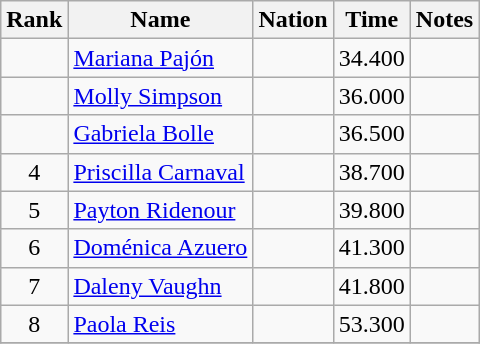<table class="wikitable sortable" style="text-align:center">
<tr>
<th>Rank</th>
<th>Name</th>
<th>Nation</th>
<th>Time</th>
<th>Notes</th>
</tr>
<tr>
<td></td>
<td align=left><a href='#'>Mariana Pajón</a></td>
<td align=left></td>
<td>34.400</td>
<td></td>
</tr>
<tr>
<td></td>
<td align=left><a href='#'>Molly Simpson</a></td>
<td align=left></td>
<td>36.000</td>
<td></td>
</tr>
<tr>
<td></td>
<td align=left><a href='#'>Gabriela Bolle</a></td>
<td align=left></td>
<td>36.500</td>
<td></td>
</tr>
<tr>
<td>4</td>
<td align=left><a href='#'>Priscilla Carnaval</a></td>
<td align=left></td>
<td>38.700</td>
<td></td>
</tr>
<tr>
<td>5</td>
<td align=left><a href='#'>Payton Ridenour</a></td>
<td align=left></td>
<td>39.800</td>
<td></td>
</tr>
<tr>
<td>6</td>
<td align=left><a href='#'>Doménica Azuero</a></td>
<td align=left></td>
<td>41.300</td>
<td></td>
</tr>
<tr>
<td>7</td>
<td align=left><a href='#'>Daleny Vaughn</a></td>
<td align=left></td>
<td>41.800</td>
<td></td>
</tr>
<tr>
<td>8</td>
<td align=left><a href='#'>Paola Reis</a></td>
<td align=left></td>
<td>53.300</td>
<td></td>
</tr>
<tr>
</tr>
</table>
